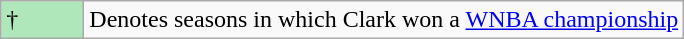<table class="wikitable">
<tr>
<td style="background:#afe6ba; width:3em;">†</td>
<td>Denotes seasons in which Clark won a <a href='#'>WNBA championship</a></td>
</tr>
</table>
